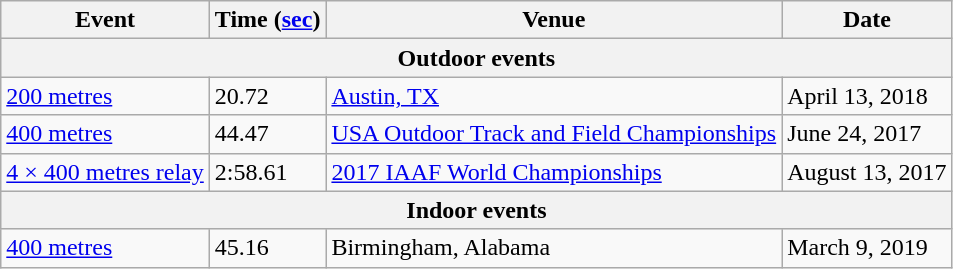<table class=wikitable>
<tr>
<th>Event</th>
<th>Time (<a href='#'>sec</a>)</th>
<th>Venue</th>
<th>Date</th>
</tr>
<tr>
<th colspan=4>Outdoor events</th>
</tr>
<tr>
<td><a href='#'>200 metres</a></td>
<td>20.72</td>
<td><a href='#'>Austin, TX</a></td>
<td>April 13, 2018</td>
</tr>
<tr>
<td><a href='#'>400 metres</a></td>
<td>44.47</td>
<td><a href='#'>USA Outdoor Track and Field Championships</a></td>
<td>June 24, 2017</td>
</tr>
<tr>
<td><a href='#'>4 × 400 metres relay</a></td>
<td>2:58.61</td>
<td><a href='#'>2017 IAAF World Championships</a></td>
<td>August 13, 2017</td>
</tr>
<tr>
<th colspan=4>Indoor events</th>
</tr>
<tr>
<td><a href='#'>400 metres</a></td>
<td>45.16</td>
<td>Birmingham, Alabama</td>
<td>March 9, 2019</td>
</tr>
</table>
